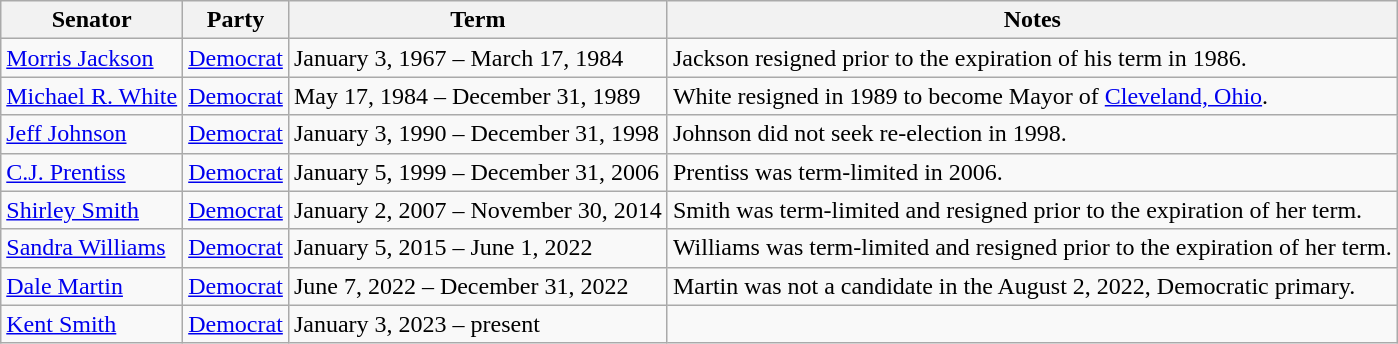<table class=wikitable>
<tr valign=bottom>
<th>Senator</th>
<th>Party</th>
<th>Term</th>
<th>Notes</th>
</tr>
<tr>
<td><a href='#'>Morris Jackson</a></td>
<td><a href='#'>Democrat</a></td>
<td>January 3, 1967 – March 17, 1984</td>
<td>Jackson resigned prior to the expiration of his term in 1986.</td>
</tr>
<tr>
<td><a href='#'>Michael R. White</a></td>
<td><a href='#'>Democrat</a></td>
<td>May 17, 1984 – December 31, 1989</td>
<td>White resigned in 1989 to become Mayor of <a href='#'>Cleveland, Ohio</a>.</td>
</tr>
<tr>
<td><a href='#'>Jeff Johnson</a></td>
<td><a href='#'>Democrat</a></td>
<td>January 3, 1990 – December 31, 1998</td>
<td>Johnson did not seek re-election in 1998.</td>
</tr>
<tr>
<td><a href='#'>C.J. Prentiss</a></td>
<td><a href='#'>Democrat</a></td>
<td>January 5, 1999 – December 31, 2006</td>
<td>Prentiss was term-limited in 2006.</td>
</tr>
<tr>
<td><a href='#'>Shirley Smith</a></td>
<td><a href='#'>Democrat</a></td>
<td>January 2, 2007 – November 30, 2014</td>
<td>Smith was term-limited and resigned prior to the expiration of her term.</td>
</tr>
<tr>
<td><a href='#'>Sandra Williams</a></td>
<td><a href='#'>Democrat</a></td>
<td>January 5, 2015 – June 1, 2022</td>
<td>Williams was term-limited and resigned prior to the expiration of her term.</td>
</tr>
<tr>
<td><a href='#'>Dale Martin</a></td>
<td><a href='#'>Democrat</a></td>
<td>June 7, 2022 – December 31, 2022</td>
<td>Martin was not a candidate in the August 2, 2022, Democratic primary.</td>
</tr>
<tr>
<td><a href='#'>Kent Smith</a></td>
<td><a href='#'>Democrat</a></td>
<td>January 3, 2023 – present</td>
<td></td>
</tr>
</table>
